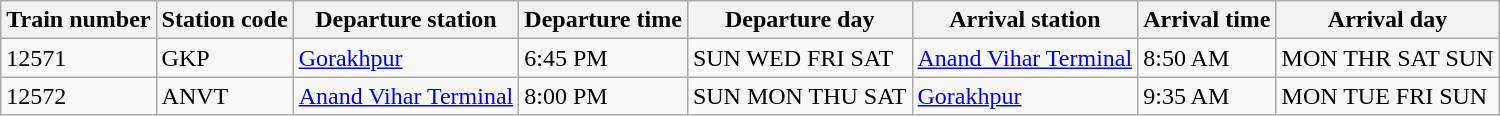<table class="wikitable">
<tr>
<th>Train number</th>
<th>Station code</th>
<th>Departure station</th>
<th>Departure time</th>
<th>Departure day</th>
<th>Arrival station</th>
<th>Arrival time</th>
<th>Arrival day</th>
</tr>
<tr>
<td>12571</td>
<td>GKP</td>
<td><a href='#'>Gorakhpur</a></td>
<td>6:45 PM</td>
<td>SUN WED FRI SAT</td>
<td><a href='#'>Anand Vihar Terminal</a></td>
<td>8:50 AM</td>
<td>MON THR SAT SUN</td>
</tr>
<tr>
<td>12572</td>
<td>ANVT</td>
<td><a href='#'>Anand Vihar Terminal</a></td>
<td>8:00 PM</td>
<td>SUN MON THU SAT</td>
<td><a href='#'>Gorakhpur</a></td>
<td>9:35 AM</td>
<td>MON TUE FRI SUN</td>
</tr>
</table>
